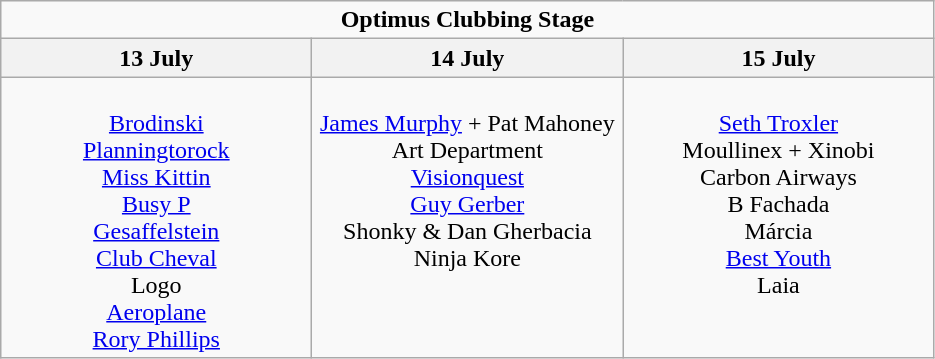<table class="wikitable">
<tr>
<td colspan="3" align="center"><strong>Optimus Clubbing Stage</strong></td>
</tr>
<tr>
<th>13 July</th>
<th>14 July</th>
<th>15 July</th>
</tr>
<tr>
<td valign="top" align="center" width="200"><br><a href='#'>Brodinski</a><br><a href='#'>Planningtorock</a><br><a href='#'>Miss Kittin</a><br><a href='#'>Busy P</a><br><a href='#'>Gesaffelstein</a><br><a href='#'>Club Cheval</a><br>Logo<br><a href='#'>Aeroplane</a><br><a href='#'>Rory Phillips</a></td>
<td valign="top" align="center" width="200"><br><a href='#'>James Murphy</a> + Pat Mahoney<br>Art Department<br><a href='#'>Visionquest</a><br><a href='#'>Guy Gerber</a><br>Shonky & Dan Gherbacia<br>Ninja Kore</td>
<td valign="top" align="center" width="200"><br><a href='#'>Seth Troxler</a><br>Moullinex + Xinobi<br>Carbon Airways<br>B Fachada<br>Márcia<br><a href='#'>Best Youth</a><br>Laia</td>
</tr>
</table>
